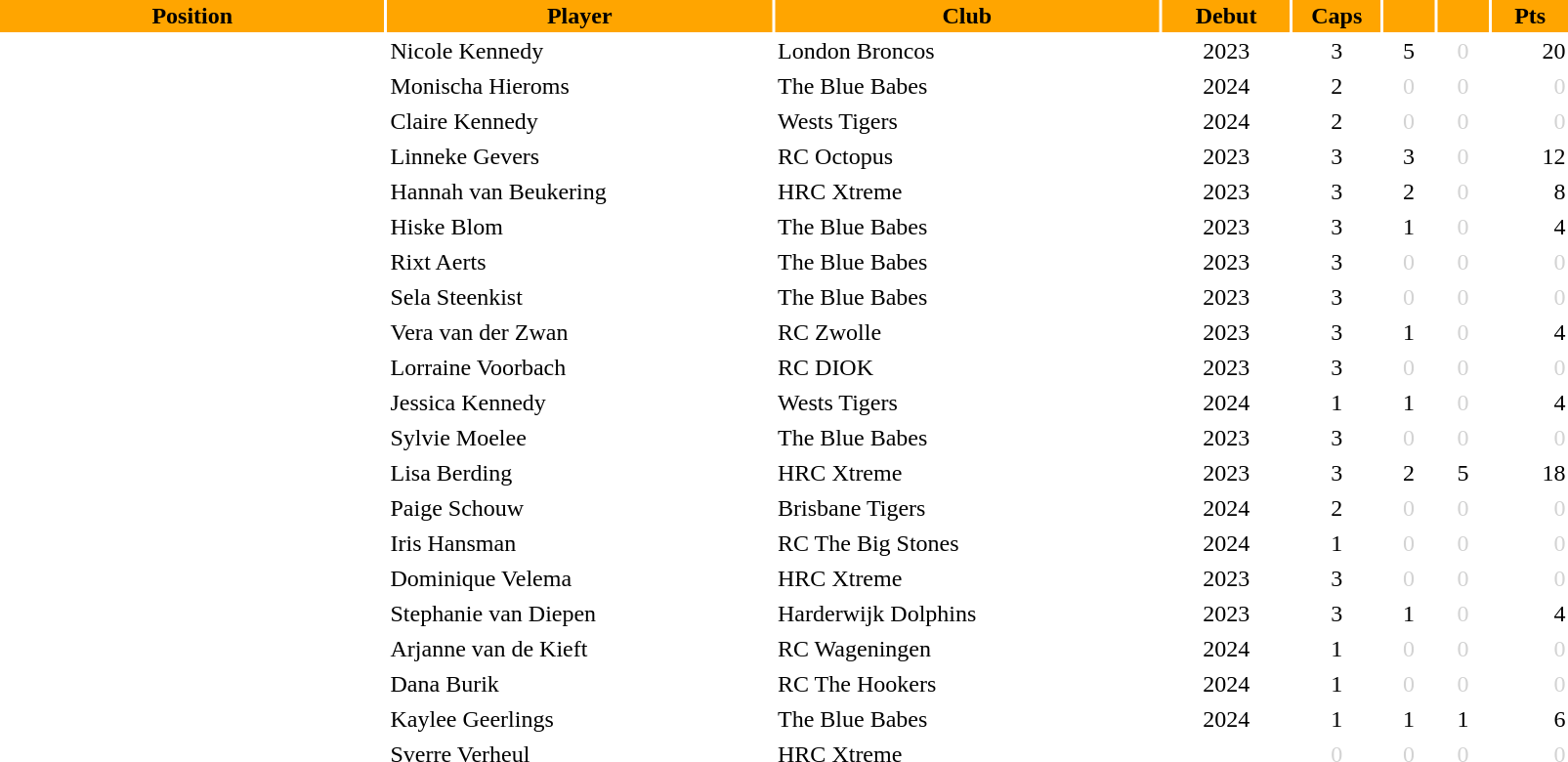<table class="sortable" border="0" cellspacing="2" cellpadding="2" style="width:85%; text-align:center;">
<tr style="background: orange">
<th width=15%>Position</th>
<th width=15%>Player</th>
<th width=15%>Club</th>
<th width=5%>Debut</th>
<th width=3%>Caps</th>
<th width=2%></th>
<th width=2%></th>
<th width=3%>Pts</th>
</tr>
<tr>
<td></td>
<td align=left>Nicole Kennedy</td>
<td align=left>London Broncos</td>
<td>2023</td>
<td>3</td>
<td>5</td>
<td style="color:lightgray">0</td>
<td align=right>20</td>
</tr>
<tr>
<td></td>
<td align=left>Monischa Hieroms</td>
<td align=left>The Blue Babes</td>
<td>2024</td>
<td>2</td>
<td style="color:lightgray">0</td>
<td style="color:lightgray">0</td>
<td style="color:lightgray" align=right>0</td>
</tr>
<tr>
<td></td>
<td align=left>Claire Kennedy</td>
<td align=left>Wests Tigers</td>
<td>2024</td>
<td>2</td>
<td style="color:lightgray">0</td>
<td style="color:lightgray">0</td>
<td style="color:lightgray" align=right>0</td>
</tr>
<tr>
<td></td>
<td align=left>Linneke Gevers</td>
<td align=left>RC Octopus</td>
<td>2023</td>
<td>3</td>
<td>3</td>
<td style="color:lightgray">0</td>
<td align=right>12</td>
</tr>
<tr>
<td></td>
<td align=left>Hannah van Beukering</td>
<td align=left>HRC Xtreme</td>
<td>2023</td>
<td>3</td>
<td>2</td>
<td style="color:lightgray">0</td>
<td align=right>8</td>
</tr>
<tr>
<td></td>
<td align=left>Hiske Blom</td>
<td align=left>The Blue Babes</td>
<td>2023</td>
<td>3</td>
<td>1</td>
<td style="color:lightgray">0</td>
<td align=right>4</td>
</tr>
<tr>
<td></td>
<td align=left>Rixt Aerts</td>
<td align=left>The Blue Babes</td>
<td>2023</td>
<td>3</td>
<td style="color:lightgray">0</td>
<td style="color:lightgray">0</td>
<td style="color:lightgray" align=right>0</td>
</tr>
<tr>
<td></td>
<td align=left>Sela Steenkist</td>
<td align=left>The Blue Babes</td>
<td>2023</td>
<td>3</td>
<td style="color:lightgray">0</td>
<td style="color:lightgray">0</td>
<td style="color:lightgray" align=right>0</td>
</tr>
<tr>
<td></td>
<td align=left>Vera van der Zwan</td>
<td align=left>RC Zwolle</td>
<td>2023</td>
<td>3</td>
<td>1</td>
<td style="color:lightgray">0</td>
<td align=right>4</td>
</tr>
<tr>
<td></td>
<td align=left>Lorraine Voorbach</td>
<td align=left>RC DIOK</td>
<td>2023</td>
<td>3</td>
<td style="color:lightgray">0</td>
<td style="color:lightgray">0</td>
<td style="color:lightgray" align=right>0</td>
</tr>
<tr>
<td></td>
<td align=left>Jessica Kennedy</td>
<td align=left>Wests Tigers</td>
<td>2024</td>
<td>1</td>
<td>1</td>
<td style="color:lightgray">0</td>
<td align=right>4</td>
</tr>
<tr>
<td></td>
<td align=left>Sylvie Moelee</td>
<td align=left>The Blue Babes</td>
<td>2023</td>
<td>3</td>
<td style="color:lightgray">0</td>
<td style="color:lightgray">0</td>
<td style="color:lightgray" align=right>0</td>
</tr>
<tr>
<td></td>
<td align=left>Lisa Berding</td>
<td align=left>HRC Xtreme</td>
<td>2023</td>
<td>3</td>
<td>2</td>
<td>5</td>
<td align=right>18</td>
</tr>
<tr>
<td></td>
<td align=left>Paige Schouw</td>
<td align=left>Brisbane Tigers</td>
<td>2024</td>
<td>2</td>
<td style="color:lightgray">0</td>
<td style="color:lightgray">0</td>
<td style="color:lightgray" align=right>0</td>
</tr>
<tr>
<td></td>
<td align=left>Iris Hansman</td>
<td align=left>RC The Big Stones</td>
<td>2024</td>
<td>1</td>
<td style="color:lightgray">0</td>
<td style="color:lightgray">0</td>
<td style="color:lightgray" align=right>0</td>
</tr>
<tr>
<td></td>
<td align=left>Dominique Velema</td>
<td align=left>HRC Xtreme</td>
<td>2023</td>
<td>3</td>
<td style="color:lightgray">0</td>
<td style="color:lightgray">0</td>
<td style="color:lightgray" align=right>0</td>
</tr>
<tr>
<td></td>
<td align=left>Stephanie van Diepen</td>
<td align=left>Harderwijk Dolphins</td>
<td>2023</td>
<td>3</td>
<td>1</td>
<td style="color:lightgray">0</td>
<td align=right>4</td>
</tr>
<tr>
<td></td>
<td align=left>Arjanne van de Kieft</td>
<td align=left>RC Wageningen</td>
<td>2024</td>
<td>1</td>
<td style="color:lightgray">0</td>
<td style="color:lightgray">0</td>
<td style="color:lightgray" align=right>0</td>
</tr>
<tr>
<td></td>
<td align=left>Dana Burik</td>
<td align=left>RC The Hookers</td>
<td>2024</td>
<td>1</td>
<td style="color:lightgray">0</td>
<td style="color:lightgray">0</td>
<td style="color:lightgray" align=right>0</td>
</tr>
<tr>
<td></td>
<td align=left>Kaylee Geerlings</td>
<td align=left>The Blue Babes</td>
<td>2024</td>
<td>1</td>
<td>1</td>
<td>1</td>
<td align=right>6</td>
</tr>
<tr>
<td></td>
<td align=left>Sverre Verheul</td>
<td align=left>HRC Xtreme</td>
<td></td>
<td style="color:lightgray">0</td>
<td style="color:lightgray">0</td>
<td style="color:lightgray">0</td>
<td style="color:lightgray" align=right>0</td>
</tr>
</table>
